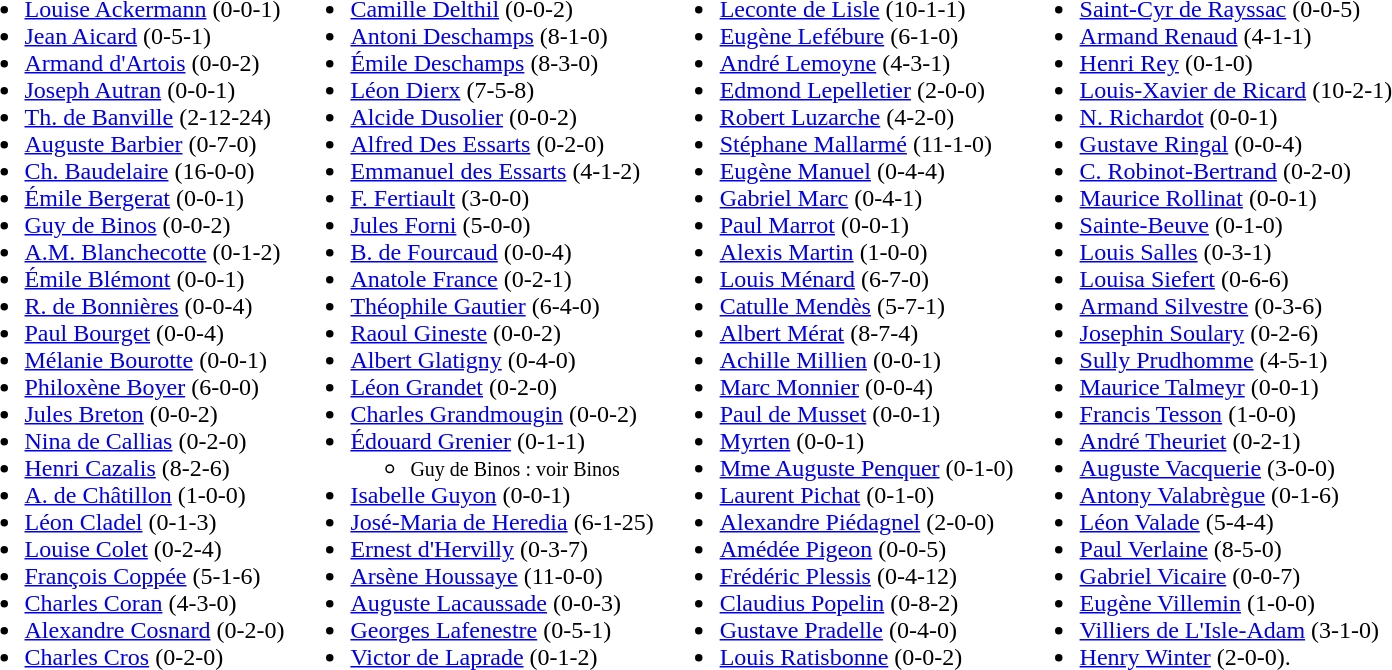<table>
<tr>
<td valign="top"><br><ul><li><a href='#'>Louise Ackermann</a> (0-0-1)</li><li><a href='#'>Jean Aicard</a> (0-5-1)</li><li><a href='#'>Armand d'Artois</a> (0-0-2)</li><li><a href='#'>Joseph Autran</a> (0-0-1)</li><li><a href='#'>Th. de Banville</a> (2-12-24)</li><li><a href='#'>Auguste Barbier</a> (0-7-0)</li><li><a href='#'>Ch. Baudelaire</a> (16-0-0)</li><li><a href='#'>Émile Bergerat</a> (0-0-1)</li><li><a href='#'>Guy de Binos</a> (0-0-2)</li><li><a href='#'>A.M.&nbsp;Blanchecotte</a> (0-1-2)</li><li><a href='#'>Émile Blémont</a> (0-0-1)</li><li><a href='#'>R. de Bonnières</a> (0-0-4)</li><li><a href='#'>Paul Bourget</a> (0-0-4)</li><li><a href='#'>Mélanie Bourotte</a> (0-0-1)</li><li><a href='#'>Philoxène Boyer</a> (6-0-0)</li><li><a href='#'>Jules Breton</a> (0-0-2)</li><li><a href='#'>Nina de Callias</a> (0-2-0)</li><li><a href='#'>Henri Cazalis</a> (8-2-6)</li><li><a href='#'>A. de Châtillon</a> (1-0-0)</li><li><a href='#'>Léon Cladel</a> (0-1-3)</li><li><a href='#'>Louise Colet</a> (0-2-4)</li><li><a href='#'>François Coppée</a> (5-1-6)</li><li><a href='#'>Charles Coran</a> (4-3-0)</li><li><a href='#'>Alexandre Cosnard</a> (0-2-0)</li><li><a href='#'>Charles Cros</a> (0-2-0)</li></ul></td>
<td valign="top"><br><ul><li><a href='#'>Camille Delthil</a> (0-0-2)</li><li><a href='#'>Antoni Deschamps</a> (8-1-0)</li><li><a href='#'>Émile Deschamps</a> (8-3-0)</li><li><a href='#'>Léon Dierx</a> (7-5-8)</li><li><a href='#'>Alcide Dusolier</a> (0-0-2)</li><li><a href='#'>Alfred Des Essarts</a> (0-2-0)</li><li><a href='#'>Emmanuel des Essarts</a> (4-1-2)</li><li><a href='#'>F. Fertiault</a> (3-0-0)</li><li><a href='#'>Jules Forni</a> (5-0-0)</li><li><a href='#'>B. de Fourcaud</a> (0-0-4)</li><li><a href='#'>Anatole France</a> (0-2-1)</li><li><a href='#'>Théophile Gautier</a> (6-4-0)</li><li><a href='#'>Raoul Gineste</a> (0-0-2)</li><li><a href='#'>Albert Glatigny</a> (0-4-0)</li><li><a href='#'>Léon Grandet</a> (0-2-0)</li><li><a href='#'>Charles Grandmougin</a> (0-0-2)</li><li><a href='#'>Édouard Grenier</a> (0-1-1)<ul><li><small>Guy de Binos : voir Binos</small></li></ul></li><li><a href='#'>Isabelle Guyon</a> (0-0-1)</li><li><a href='#'>José-Maria de Heredia</a> (6-1-25)</li><li><a href='#'>Ernest d'Hervilly</a> (0-3-7)</li><li><a href='#'>Arsène Houssaye</a> (11-0-0)</li><li><a href='#'>Auguste Lacaussade</a> (0-0-3)</li><li><a href='#'>Georges Lafenestre</a> (0-5-1)</li><li><a href='#'>Victor de Laprade</a> (0-1-2)</li></ul></td>
<td valign="top"><br><ul><li><a href='#'>Leconte de Lisle</a> (10-1-1)</li><li><a href='#'>Eugène Lefébure</a> (6-1-0)</li><li><a href='#'>André Lemoyne</a> (4-3-1)</li><li><a href='#'>Edmond Lepelletier</a> (2-0-0)</li><li><a href='#'>Robert Luzarche</a> (4-2-0)</li><li><a href='#'>Stéphane Mallarmé</a> (11-1-0)</li><li><a href='#'>Eugène Manuel</a> (0-4-4)</li><li><a href='#'>Gabriel Marc</a> (0-4-1)</li><li><a href='#'>Paul Marrot</a> (0-0-1)</li><li><a href='#'>Alexis Martin</a> (1-0-0)</li><li><a href='#'>Louis Ménard</a> (6-7-0)</li><li><a href='#'>Catulle Mendès</a> (5-7-1)</li><li><a href='#'>Albert Mérat</a> (8-7-4)</li><li><a href='#'>Achille Millien</a> (0-0-1)</li><li><a href='#'>Marc Monnier</a> (0-0-4)</li><li><a href='#'>Paul de Musset</a> (0-0-1)</li><li><a href='#'>Myrten</a> (0-0-1)</li><li><a href='#'>Mme Auguste Penquer</a> (0-1-0)</li><li><a href='#'>Laurent Pichat</a> (0-1-0)</li><li><a href='#'>Alexandre Piédagnel</a> (2-0-0)</li><li><a href='#'>Amédée Pigeon</a> (0-0-5)</li><li><a href='#'>Frédéric Plessis</a> (0-4-12)</li><li><a href='#'>Claudius Popelin</a> (0-8-2)</li><li><a href='#'>Gustave Pradelle</a> (0-4-0)</li><li><a href='#'>Louis Ratisbonne</a> (0-0-2)</li></ul></td>
<td valign="top"><br><ul><li><a href='#'>Saint-Cyr de Rayssac</a> (0-0-5)</li><li><a href='#'>Armand Renaud</a> (4-1-1)</li><li><a href='#'>Henri Rey</a> (0-1-0)</li><li><a href='#'>Louis-Xavier de Ricard</a> (10-2-1)</li><li><a href='#'>N. Richardot</a> (0-0-1)</li><li><a href='#'>Gustave Ringal</a> (0-0-4)</li><li><a href='#'>C. Robinot-Bertrand</a> (0-2-0)</li><li><a href='#'>Maurice Rollinat</a> (0-0-1)</li><li><a href='#'>Sainte-Beuve</a> (0-1-0)</li><li><a href='#'>Louis Salles</a> (0-3-1)</li><li><a href='#'>Louisa Siefert</a> (0-6-6)</li><li><a href='#'>Armand Silvestre</a> (0-3-6)</li><li><a href='#'>Josephin Soulary</a> (0-2-6)</li><li><a href='#'>Sully Prudhomme</a> (4-5-1)</li><li><a href='#'>Maurice Talmeyr</a> (0-0-1)</li><li><a href='#'>Francis Tesson</a> (1-0-0)</li><li><a href='#'>André Theuriet</a> (0-2-1)</li><li><a href='#'>Auguste Vacquerie</a> (3-0-0)</li><li><a href='#'>Antony Valabrègue</a> (0-1-6)</li><li><a href='#'>Léon Valade</a> (5-4-4)</li><li><a href='#'>Paul Verlaine</a> (8-5-0)</li><li><a href='#'>Gabriel Vicaire</a> (0-0-7)</li><li><a href='#'>Eugène Villemin</a> (1-0-0)</li><li><a href='#'>Villiers de L'Isle-Adam</a> (3-1-0)</li><li><a href='#'>Henry Winter</a> (2-0-0).</li></ul></td>
<td valign="top"></td>
</tr>
</table>
